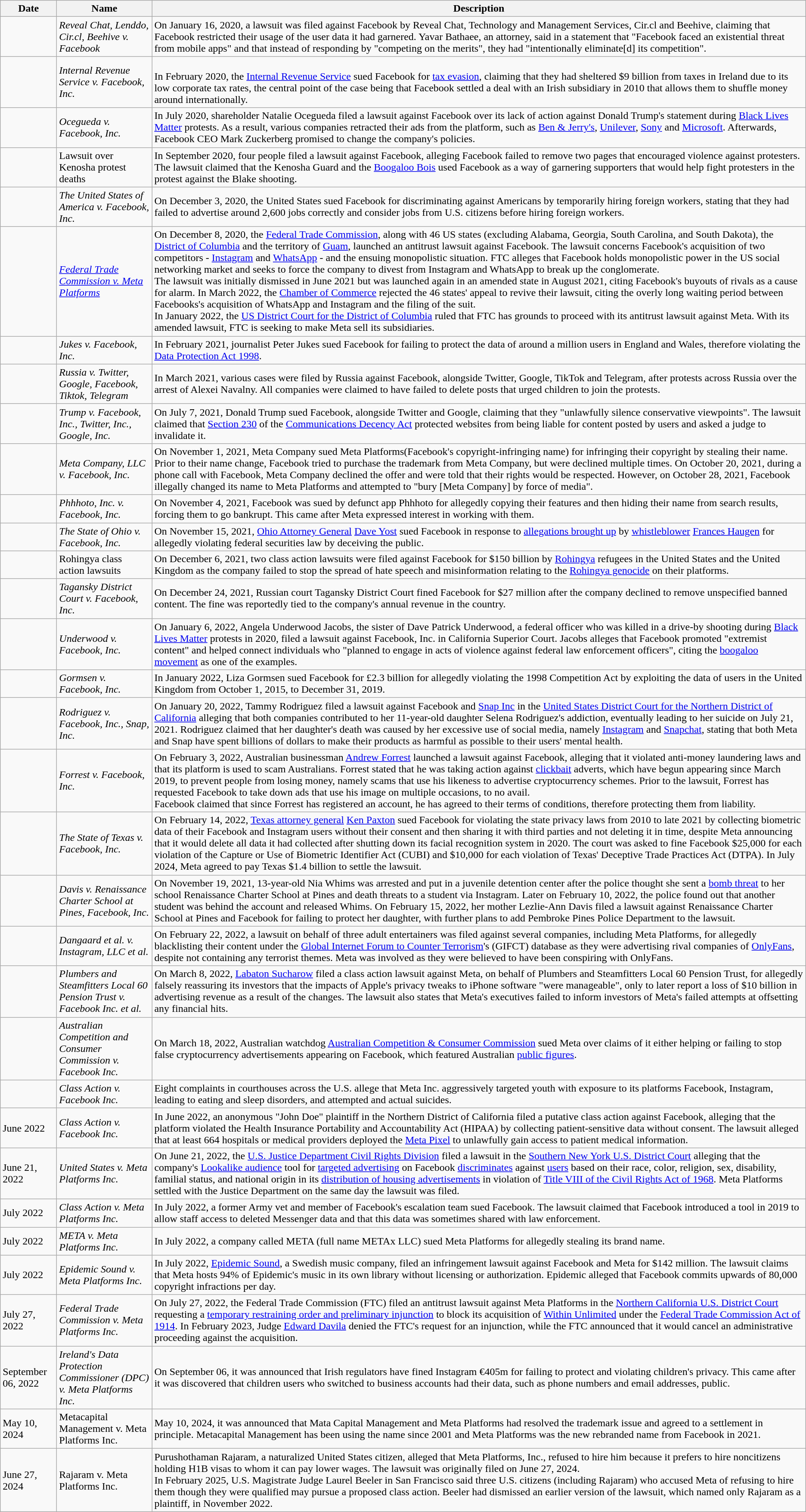<table class="wikitable sortable">
<tr>
<th style="width:80px;">Date</th>
<th style="width:140px;">Name</th>
<th class="unsortable">Description</th>
</tr>
<tr>
<td></td>
<td><em>Reveal Chat, Lenddo, Cir.cl, Beehive v. Facebook</em></td>
<td>On January 16, 2020, a lawsuit was filed against Facebook by Reveal Chat, Technology and Management Services, Cir.cl and Beehive, claiming that Facebook restricted their usage of the user data it had garnered. Yavar Bathaee, an attorney, said in a statement that "Facebook faced an existential threat from mobile apps" and that instead of responding by "competing on the merits", they had "intentionally eliminate[d] its competition".</td>
</tr>
<tr>
<td></td>
<td><em>Internal Revenue Service v. Facebook, Inc.</em></td>
<td><br>In February 2020, the <a href='#'>Internal Revenue Service</a> sued Facebook for <a href='#'>tax evasion</a>, claiming that they had sheltered $9 billion from taxes in Ireland due to its low corporate tax rates, the central point of the case being that Facebook settled a deal with an Irish subsidiary in 2010 that allows them to shuffle money around internationally.</td>
</tr>
<tr>
<td></td>
<td><em>Ocegueda v. Facebook, Inc.</em></td>
<td>In July 2020, shareholder Natalie Ocegueda filed a lawsuit against Facebook over its lack of action against Donald Trump's statement during <a href='#'>Black Lives Matter</a> protests. As a result, various companies retracted their ads from the platform, such as <a href='#'>Ben & Jerry's</a>, <a href='#'>Unilever</a>, <a href='#'>Sony</a> and <a href='#'>Microsoft</a>. Afterwards, Facebook CEO Mark Zuckerberg promised to change the company's policies.</td>
</tr>
<tr>
<td></td>
<td>Lawsuit over Kenosha protest deaths</td>
<td>In September 2020, four people filed a lawsuit against Facebook, alleging Facebook failed to remove two pages that encouraged violence against protesters. The lawsuit claimed that the Kenosha Guard and the <a href='#'>Boogaloo Bois</a> used Facebook as a way of garnering supporters that would help fight protesters in the protest against the Blake shooting.</td>
</tr>
<tr>
<td></td>
<td><em>The United States of America v. Facebook, Inc.</em></td>
<td>On December 3, 2020, the United States sued Facebook for discriminating against Americans by temporarily hiring foreign workers, stating that they had failed to advertise around 2,600 jobs correctly and consider jobs from U.S. citizens before hiring foreign workers.</td>
</tr>
<tr>
<td></td>
<td><em><a href='#'>Federal Trade Commission v. Meta Platforms</a></em></td>
<td>On December 8, 2020, the <a href='#'>Federal Trade Commission</a>, along with 46 US states (excluding Alabama, Georgia, South Carolina, and South Dakota), the <a href='#'>District of Columbia</a> and the territory of <a href='#'>Guam</a>, launched an antitrust lawsuit against Facebook. The lawsuit concerns Facebook's acquisition of two competitors - <a href='#'>Instagram</a> and <a href='#'>WhatsApp</a> - and the ensuing monopolistic situation. FTC alleges that Facebook holds monopolistic power in the US social networking market and seeks to force the company to divest from Instagram and WhatsApp to break up the conglomerate.<br>The lawsuit was initially dismissed in June 2021 but was launched again in an amended state in August 2021, citing Facebook's buyouts of rivals as a cause for alarm.  In March 2022, the <a href='#'>Chamber of Commerce</a> rejected the 46 states' appeal to revive their lawsuit, citing the overly long waiting period between Facebooks's acquisition of WhatsApp and Instagram and the filing of the suit.<br>In January 2022, the <a href='#'>US District Court for the District of Columbia</a> ruled that FTC has grounds to proceed with its antitrust lawsuit against Meta. With its amended lawsuit, FTC is seeking to make Meta sell its subsidiaries.</td>
</tr>
<tr>
<td></td>
<td><em>Jukes v. Facebook, Inc.</em></td>
<td>In February 2021, journalist Peter Jukes sued Facebook for failing to protect the data of around a million users in England and Wales, therefore violating the <a href='#'>Data Protection Act 1998</a>.</td>
</tr>
<tr>
<td></td>
<td><em>Russia v. Twitter, Google, Facebook, Tiktok, Telegram</em></td>
<td>In March 2021, various cases were filed by Russia against Facebook, alongside Twitter, Google, TikTok and Telegram, after protests across Russia over the arrest of Alexei Navalny. All companies were claimed to have failed to delete posts that urged children to join the protests.</td>
</tr>
<tr>
<td></td>
<td><em>Trump v. Facebook, Inc., Twitter, Inc., Google, Inc.</em></td>
<td>On July 7, 2021, Donald Trump sued Facebook, alongside Twitter and Google, claiming that they "unlawfully silence conservative viewpoints". The lawsuit claimed that <a href='#'>Section 230</a> of the <a href='#'>Communications Decency Act</a> protected websites from being liable for content posted by users and asked a judge to invalidate it.</td>
</tr>
<tr>
<td></td>
<td><em>Meta Company, LLC v. Facebook, Inc.</em></td>
<td>On November 1, 2021, Meta Company sued Meta Platforms(Facebook's copyright-infringing name) for infringing their copyright by stealing their name. Prior to their name change, Facebook tried to purchase the trademark from Meta Company, but were declined multiple times. On October 20, 2021, during a phone call with Facebook, Meta Company declined the offer and were told that their rights would be respected. However, on October 28, 2021, Facebook illegally changed its name to Meta Platforms and attempted to "bury [Meta Company] by force of media".</td>
</tr>
<tr>
<td></td>
<td><em>Phhhoto, Inc. v. Facebook, Inc.</em></td>
<td>On November 4, 2021, Facebook was sued by defunct app Phhhoto for allegedly copying their features and then hiding their name from search results, forcing them to go bankrupt. This came after Meta expressed interest in working with them.</td>
</tr>
<tr>
<td></td>
<td><em>The State of Ohio v. Facebook, Inc.</em></td>
<td>On November 15, 2021, <a href='#'>Ohio Attorney General</a> <a href='#'>Dave Yost</a> sued Facebook in response to <a href='#'>allegations brought up</a> by <a href='#'>whistleblower</a> <a href='#'>Frances Haugen</a> for allegedly violating federal securities law by deceiving the public.</td>
</tr>
<tr>
<td></td>
<td>Rohingya class action lawsuits</td>
<td>On December 6, 2021, two class action lawsuits were filed against Facebook for $150 billion by <a href='#'>Rohingya</a> refugees in the United States and the United Kingdom as the company failed to stop the spread of hate speech and misinformation relating to the <a href='#'>Rohingya genocide</a> on their platforms.</td>
</tr>
<tr>
<td></td>
<td><em>Tagansky District Court v. Facebook, Inc.</em></td>
<td>On December 24, 2021, Russian court Tagansky District Court fined Facebook for $27 million after the company declined to remove unspecified banned content. The fine was reportedly tied to the company's annual revenue in the country.</td>
</tr>
<tr>
<td></td>
<td><em>Underwood v. Facebook, Inc.</em></td>
<td>On January 6, 2022, Angela Underwood Jacobs, the sister of Dave Patrick Underwood, a federal officer who was killed in a drive-by shooting during <a href='#'>Black Lives Matter</a> protests in 2020, filed a lawsuit against Facebook, Inc. in California Superior Court. Jacobs alleges that Facebook promoted "extremist content" and helped connect individuals who "planned to engage in acts of violence against federal law enforcement officers", citing the <a href='#'>boogaloo movement</a> as one of the examples.</td>
</tr>
<tr>
<td></td>
<td><em>Gormsen v. Facebook, Inc.</em></td>
<td>In January 2022, Liza Gormsen sued Facebook for £2.3 billion for allegedly violating the 1998 Competition Act by exploiting the data of users in the United Kingdom from October 1, 2015, to December 31, 2019.</td>
</tr>
<tr>
<td></td>
<td><em>Rodriguez v. Facebook, Inc., Snap, Inc.</em></td>
<td>On January 20, 2022, Tammy Rodriguez filed a lawsuit against Facebook and <a href='#'>Snap Inc</a> in the <a href='#'>United States District Court for the Northern District of California</a> alleging that both companies contributed to her 11-year-old daughter Selena Rodriguez's addiction, eventually leading to her suicide on July 21, 2021. Rodriguez claimed that her daughter's death was caused by her excessive use of social media, namely <a href='#'>Instagram</a> and <a href='#'>Snapchat</a>, stating that both Meta and Snap have spent billions of dollars to make their products as harmful as possible to their users' mental health.</td>
</tr>
<tr>
<td></td>
<td><em>Forrest v. Facebook, Inc.</em></td>
<td>On February 3, 2022, Australian businessman <a href='#'>Andrew Forrest</a> launched a lawsuit against Facebook, alleging that it violated anti-money laundering laws and that its platform is used to scam Australians. Forrest stated that he was taking action against <a href='#'>clickbait</a> adverts, which have begun appearing since March 2019, to prevent people from losing money, namely scams that use his likeness to advertise cryptocurrency schemes. Prior to the lawsuit, Forrest has requested Facebook to take down ads that use his image on multiple occasions, to no avail.<br>Facebook claimed that since Forrest has registered an account, he has agreed to their terms of conditions, therefore protecting them from liability.</td>
</tr>
<tr>
<td></td>
<td><em>The State of Texas v. Facebook, Inc.</em></td>
<td>On February 14, 2022, <a href='#'>Texas attorney general</a> <a href='#'>Ken Paxton</a> sued Facebook for violating the state privacy laws from 2010 to late 2021 by collecting biometric data of their Facebook and Instagram users without their consent and then sharing it with third parties and not deleting it in time, despite Meta announcing that it would delete all data it had collected after shutting down its facial recognition system in 2020. The court was asked to fine Facebook $25,000 for each violation of the Capture or Use of Biometric Identifier Act (CUBI) and $10,000 for each violation of Texas' Deceptive Trade Practices Act (DTPA). In July 2024, Meta agreed to pay Texas $1.4 billion to settle the lawsuit.</td>
</tr>
<tr>
<td></td>
<td><em>Davis v. Renaissance Charter School at Pines, Facebook, Inc.</em></td>
<td>On November 19, 2021, 13-year-old Nia Whims was arrested and put in a juvenile detention center after the police thought she sent a <a href='#'>bomb threat</a> to her school Renaissance Charter School at Pines and death threats to a student via Instagram. Later on February 10, 2022, the police found out that another student was behind the account and released Whims. On February 15, 2022, her mother Lezlie-Ann Davis filed a lawsuit against Renaissance Charter School at Pines and Facebook for failing to protect her daughter, with further plans to add Pembroke Pines Police Department to the lawsuit.</td>
</tr>
<tr>
<td></td>
<td><em>Dangaard et al. v. Instagram, LLC et al.</em></td>
<td>On February 22, 2022, a lawsuit on behalf of three adult entertainers was filed against several companies, including Meta Platforms, for allegedly blacklisting their content under the <a href='#'>Global Internet Forum to Counter Terrorism</a>'s (GIFCT) database as they were advertising rival companies of <a href='#'>OnlyFans</a>, despite not containing any terrorist themes. Meta was involved as they were believed to have been conspiring with OnlyFans.</td>
</tr>
<tr>
<td></td>
<td><em>Plumbers and Steamfitters Local 60 Pension Trust v. Facebook Inc. et al.</em></td>
<td>On March 8, 2022, <a href='#'>Labaton Sucharow</a> filed a class action lawsuit against Meta, on behalf of Plumbers and Steamfitters Local 60 Pension Trust, for allegedly falsely reassuring its investors that the impacts of Apple's privacy tweaks to iPhone software "were manageable", only to later report a loss of $10 billion in advertising revenue as a result of the changes. The lawsuit also states that Meta's executives failed to inform investors of Meta's failed attempts at offsetting any financial hits.</td>
</tr>
<tr>
<td></td>
<td><em>Australian Competition and Consumer Commission v. Facebook Inc.</em></td>
<td>On March 18, 2022, Australian watchdog <a href='#'>Australian Competition & Consumer Commission</a> sued Meta over claims of it either helping or failing to stop false cryptocurrency advertisements appearing on Facebook, which featured Australian <a href='#'>public figures</a>.</td>
</tr>
<tr>
<td></td>
<td><em>Class Action v. Facebook Inc.</em></td>
<td>Eight complaints in courthouses across the U.S. allege that Meta Inc. aggressively targeted youth with exposure to its platforms Facebook, Instagram, leading to eating and sleep disorders, and attempted and actual suicides.</td>
</tr>
<tr>
<td>June 2022</td>
<td><em>Class Action v. Facebook Inc.</em></td>
<td>In June 2022, an anonymous "John Doe" plaintiff in the Northern District of California filed a putative class action against Facebook, alleging that the platform violated the Health Insurance Portability and Accountability Act (HIPAA) by collecting patient-sensitive data without consent. The lawsuit alleged that at least 664 hospitals or medical providers deployed the <a href='#'>Meta Pixel</a> to unlawfully gain access to patient medical information.</td>
</tr>
<tr>
<td>June 21, 2022</td>
<td><em>United States v. Meta Platforms Inc.</em></td>
<td>On June 21, 2022, the <a href='#'>U.S. Justice Department Civil Rights Division</a> filed a lawsuit in the <a href='#'>Southern New York U.S. District Court</a> alleging that the company's <a href='#'>Lookalike audience</a> tool for <a href='#'>targeted advertising</a> on Facebook <a href='#'>discriminates</a> against <a href='#'>users</a> based on their race, color, religion, sex, disability, familial status, and national origin in its <a href='#'>distribution of housing advertisements</a> in violation of <a href='#'>Title VIII of the Civil Rights Act of 1968</a>. Meta Platforms settled with the Justice Department on the same day the lawsuit was filed.</td>
</tr>
<tr>
<td>July 2022</td>
<td><em>Class Action v. Meta Platforms Inc.</em></td>
<td>In July 2022, a former Army vet and member of Facebook's escalation team sued Facebook. The lawsuit claimed that Facebook introduced a tool in 2019 to allow staff access to deleted Messenger data and that this data was sometimes shared with law enforcement.</td>
</tr>
<tr>
<td>July 2022</td>
<td><em>META v. Meta Platforms Inc.</em></td>
<td>In July 2022, a company called META (full name METAx LLC) sued Meta Platforms for allegedly stealing its brand name.</td>
</tr>
<tr>
<td>July 2022</td>
<td><em>Epidemic Sound v. Meta Platforms Inc.</em></td>
<td>In July 2022, <a href='#'>Epidemic Sound</a>, a Swedish music company, filed an infringement lawsuit against Facebook and Meta for $142 million. The lawsuit claims that Meta hosts 94% of Epidemic's music in its own library without licensing or authorization. Epidemic alleged that Facebook commits upwards of 80,000 copyright infractions per day.</td>
</tr>
<tr>
<td>July 27, 2022</td>
<td><em>Federal Trade Commission v. Meta Platforms Inc.</em></td>
<td>On July 27, 2022, the Federal Trade Commission (FTC) filed an antitrust lawsuit against Meta Platforms in the <a href='#'>Northern California U.S. District Court</a> requesting a <a href='#'>temporary restraining order and preliminary injunction</a> to block its acquisition of <a href='#'>Within Unlimited</a> under the <a href='#'>Federal Trade Commission Act of 1914</a>. In February 2023, Judge <a href='#'>Edward Davila</a> denied the FTC's request for an injunction, while the FTC announced that it would cancel an administrative proceeding against the acquisition.</td>
</tr>
<tr>
<td>September 06, 2022</td>
<td><em>Ireland's Data Protection Commissioner (DPC) v. Meta Platforms Inc.</em></td>
<td>On September 06, it was announced that Irish regulators have fined Instagram €405m for failing to protect and violating children's privacy. This came after it was discovered that children users who switched to business accounts had their data, such as phone numbers and email addresses, public.</td>
</tr>
<tr>
<td>May 10, 2024</td>
<td>Metacapital Management v. Meta Platforms Inc.</td>
<td>May 10, 2024, it was announced that Mata Capital Management and Meta Platforms had resolved the trademark issue and agreed to a settlement in principle. Metacapital Management has been using the name since 2001 and Meta Platforms was the new rebranded name from Facebook in 2021.</td>
</tr>
<tr>
<td>June 27, 2024</td>
<td>Rajaram v. Meta Platforms Inc.</td>
<td>Purushothaman Rajaram, a naturalized United States citizen, alleged that Meta Platforms, Inc., refused to hire him because it prefers to hire noncitizens holding H1B visas to whom it can pay lower wages. The lawsuit was originally filed on June 27, 2024.<br>In February 2025, U.S. Magistrate Judge Laurel Beeler in San Francisco said three U.S. citizens (including Rajaram) who accused Meta of refusing to hire them though they were qualified may pursue a proposed class action. Beeler had dismissed an earlier version of the lawsuit, which named only Rajaram as a plaintiff, in November 2022.</td>
</tr>
</table>
